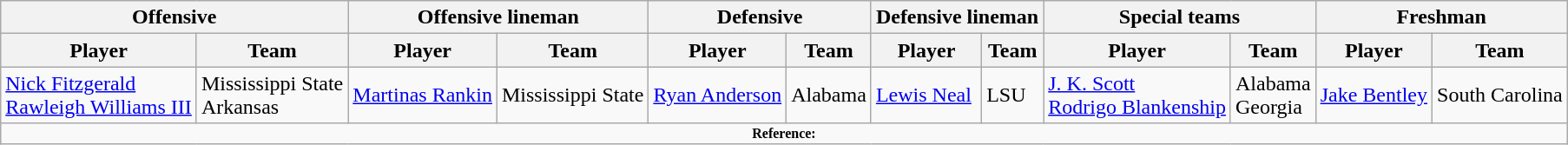<table class="wikitable">
<tr>
<th colspan="2">Offensive</th>
<th colspan="2">Offensive lineman</th>
<th colspan="2">Defensive</th>
<th colspan="2">Defensive lineman</th>
<th colspan="2">Special teams</th>
<th colspan="2">Freshman</th>
</tr>
<tr>
<th>Player</th>
<th>Team</th>
<th>Player</th>
<th>Team</th>
<th>Player</th>
<th>Team</th>
<th>Player</th>
<th>Team</th>
<th>Player</th>
<th>Team</th>
<th>Player</th>
<th>Team</th>
</tr>
<tr>
<td><a href='#'>Nick Fitzgerald</a><br><a href='#'>Rawleigh Williams III</a></td>
<td>Mississippi State<br>Arkansas</td>
<td><a href='#'>Martinas Rankin</a></td>
<td>Mississippi State</td>
<td><a href='#'>Ryan Anderson</a></td>
<td>Alabama</td>
<td><a href='#'>Lewis Neal</a></td>
<td>LSU</td>
<td><a href='#'>J. K. Scott</a><br><a href='#'>Rodrigo Blankenship</a></td>
<td>Alabama<br>Georgia</td>
<td><a href='#'>Jake Bentley</a></td>
<td>South Carolina</td>
</tr>
<tr>
<td colspan="12"  style="font-size:8pt; text-align:center;"><strong>Reference:</strong></td>
</tr>
</table>
